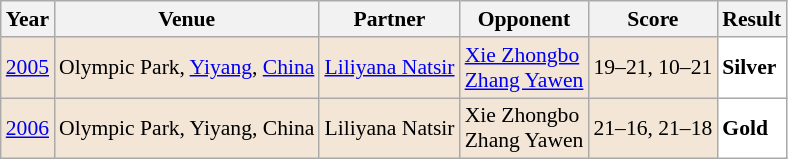<table class="sortable wikitable" style="font-size: 90%">
<tr>
<th>Year</th>
<th>Venue</th>
<th>Partner</th>
<th>Opponent</th>
<th>Score</th>
<th>Result</th>
</tr>
<tr style="background:#F3E6D7">
<td align="center"><a href='#'>2005</a></td>
<td align="left">Olympic Park, <a href='#'>Yiyang</a>, <a href='#'>China</a></td>
<td align="left"> <a href='#'>Liliyana Natsir</a></td>
<td align="left"> <a href='#'>Xie Zhongbo</a> <br>  <a href='#'>Zhang Yawen</a></td>
<td align="left">19–21, 10–21</td>
<td style="text-align:left; background:white"> <strong>Silver</strong></td>
</tr>
<tr style="background:#F3E6D7">
<td align="center"><a href='#'>2006</a></td>
<td align="left">Olympic Park, Yiyang, China</td>
<td align="left"> Liliyana Natsir</td>
<td align="left"> Xie Zhongbo <br>  Zhang Yawen</td>
<td align="left">21–16, 21–18</td>
<td style="text-align:left; background:white"> <strong>Gold</strong></td>
</tr>
</table>
